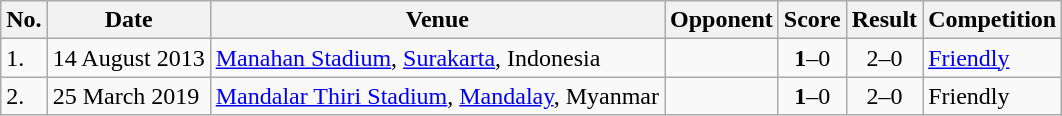<table class="wikitable" style="font-size:100%;">
<tr>
<th>No.</th>
<th>Date</th>
<th>Venue</th>
<th>Opponent</th>
<th>Score</th>
<th>Result</th>
<th>Competition</th>
</tr>
<tr>
<td>1.</td>
<td>14 August 2013</td>
<td><a href='#'>Manahan Stadium</a>, <a href='#'>Surakarta</a>, Indonesia</td>
<td></td>
<td align=center><strong>1</strong>–0</td>
<td align=center>2–0</td>
<td><a href='#'>Friendly</a></td>
</tr>
<tr>
<td>2.</td>
<td>25 March 2019</td>
<td><a href='#'>Mandalar Thiri Stadium</a>, <a href='#'>Mandalay</a>, Myanmar</td>
<td></td>
<td align=center><strong>1</strong>–0</td>
<td align=center>2–0</td>
<td>Friendly</td>
</tr>
</table>
